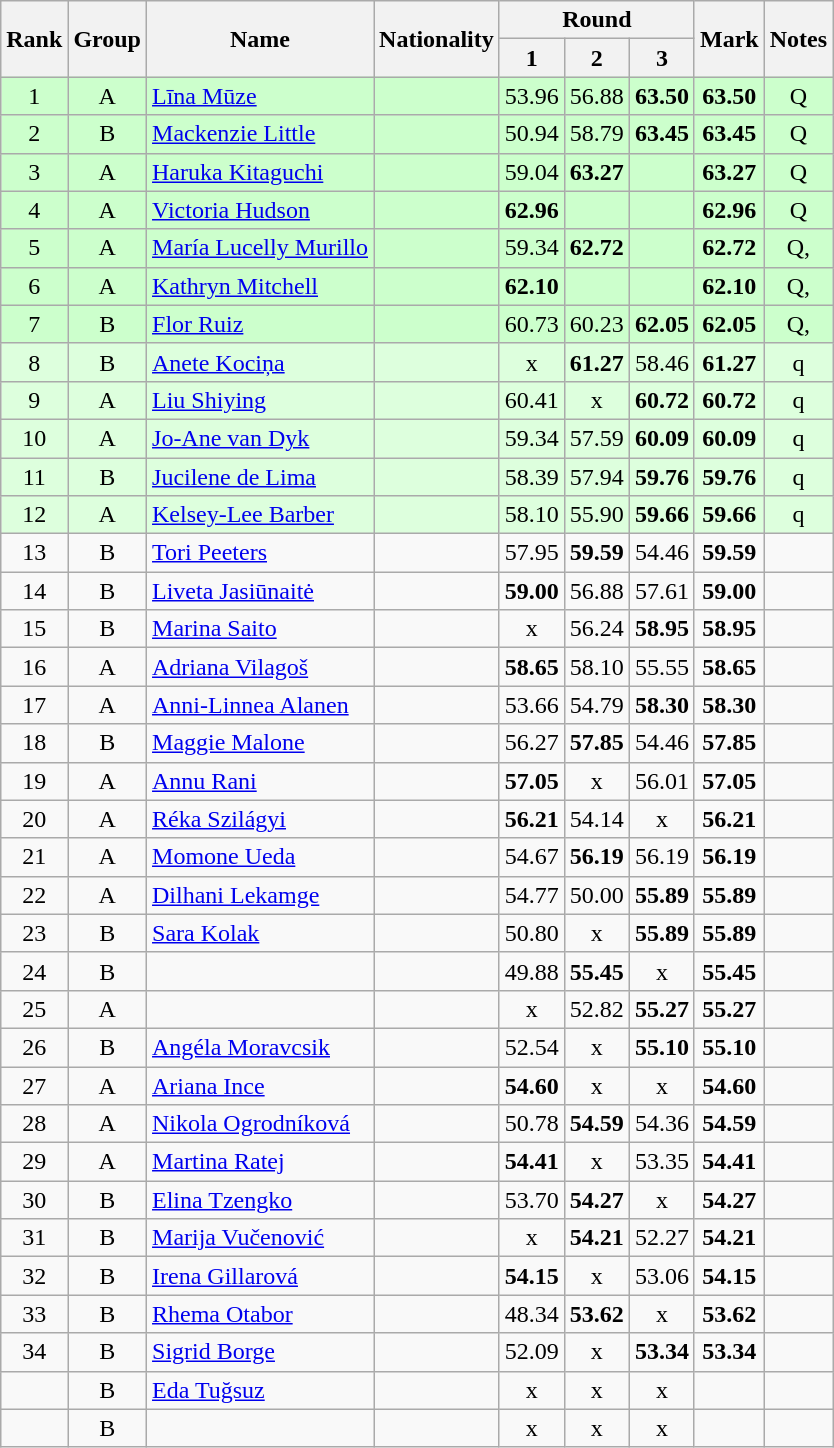<table class="wikitable sortable" style="text-align:center">
<tr>
<th rowspan=2>Rank</th>
<th rowspan=2>Group</th>
<th rowspan=2>Name</th>
<th rowspan=2>Nationality</th>
<th colspan=3>Round</th>
<th rowspan=2>Mark</th>
<th rowspan=2>Notes</th>
</tr>
<tr>
<th>1</th>
<th>2</th>
<th>3</th>
</tr>
<tr bgcolor=ccffcc>
<td>1</td>
<td>A</td>
<td align=left><a href='#'>Līna Mūze</a></td>
<td align=left></td>
<td>53.96</td>
<td>56.88</td>
<td><strong>63.50</strong></td>
<td><strong>63.50</strong></td>
<td>Q</td>
</tr>
<tr bgcolor=ccffcc>
<td>2</td>
<td>B</td>
<td align=left><a href='#'>Mackenzie Little</a></td>
<td align=left></td>
<td>50.94</td>
<td>58.79</td>
<td><strong>63.45</strong></td>
<td><strong>63.45</strong></td>
<td>Q</td>
</tr>
<tr bgcolor=ccffcc>
<td>3</td>
<td>A</td>
<td align=left><a href='#'>Haruka Kitaguchi</a></td>
<td align=left></td>
<td>59.04</td>
<td><strong>63.27</strong></td>
<td></td>
<td><strong>63.27</strong></td>
<td>Q</td>
</tr>
<tr bgcolor=ccffcc>
<td>4</td>
<td>A</td>
<td align=left><a href='#'>Victoria Hudson</a></td>
<td align=left></td>
<td><strong>62.96</strong></td>
<td></td>
<td></td>
<td><strong>62.96</strong></td>
<td>Q</td>
</tr>
<tr bgcolor=ccffcc>
<td>5</td>
<td>A</td>
<td align=left><a href='#'>María Lucelly Murillo</a></td>
<td align=left></td>
<td>59.34</td>
<td><strong>62.72</strong></td>
<td></td>
<td><strong>62.72</strong></td>
<td>Q, <strong></strong></td>
</tr>
<tr bgcolor=ccffcc>
<td>6</td>
<td>A</td>
<td align=left><a href='#'>Kathryn Mitchell</a></td>
<td align=left></td>
<td><strong>62.10</strong></td>
<td></td>
<td></td>
<td><strong>62.10</strong></td>
<td>Q, <strong></strong></td>
</tr>
<tr bgcolor=ccffcc>
<td>7</td>
<td>B</td>
<td align=left><a href='#'>Flor Ruiz</a></td>
<td align=left></td>
<td>60.73</td>
<td>60.23</td>
<td><strong>62.05</strong></td>
<td><strong>62.05</strong></td>
<td>Q, <strong></strong></td>
</tr>
<tr bgcolor=ddffdd>
<td>8</td>
<td>B</td>
<td align=left><a href='#'>Anete Kociņa</a></td>
<td align=left></td>
<td>x</td>
<td><strong>61.27</strong></td>
<td>58.46</td>
<td><strong>61.27</strong></td>
<td>q</td>
</tr>
<tr bgcolor=ddffdd>
<td>9</td>
<td>A</td>
<td align=left><a href='#'>Liu Shiying</a></td>
<td align=left></td>
<td>60.41</td>
<td>x</td>
<td><strong>60.72</strong></td>
<td><strong>60.72</strong></td>
<td>q</td>
</tr>
<tr bgcolor=ddffdd>
<td>10</td>
<td>A</td>
<td align=left><a href='#'>Jo-Ane van Dyk</a></td>
<td align=left></td>
<td>59.34</td>
<td>57.59</td>
<td><strong>60.09</strong></td>
<td><strong>60.09</strong></td>
<td>q</td>
</tr>
<tr bgcolor=ddffdd>
<td>11</td>
<td>B</td>
<td align=left><a href='#'>Jucilene de Lima</a></td>
<td align=left></td>
<td>58.39</td>
<td>57.94</td>
<td><strong>59.76</strong></td>
<td><strong>59.76</strong></td>
<td>q</td>
</tr>
<tr bgcolor=ddffdd>
<td>12</td>
<td>A</td>
<td align=left><a href='#'>Kelsey-Lee Barber</a></td>
<td align=left></td>
<td>58.10</td>
<td>55.90</td>
<td><strong>59.66</strong></td>
<td><strong>59.66</strong></td>
<td>q</td>
</tr>
<tr>
<td>13</td>
<td>B</td>
<td align=left><a href='#'>Tori Peeters</a></td>
<td align=left></td>
<td>57.95</td>
<td><strong>59.59</strong></td>
<td>54.46</td>
<td><strong>59.59</strong></td>
<td></td>
</tr>
<tr>
<td>14</td>
<td>B</td>
<td align=left><a href='#'>Liveta Jasiūnaitė</a></td>
<td align=left></td>
<td><strong>59.00</strong></td>
<td>56.88</td>
<td>57.61</td>
<td><strong>59.00</strong></td>
<td></td>
</tr>
<tr>
<td>15</td>
<td>B</td>
<td align=left><a href='#'>Marina Saito</a></td>
<td align=left></td>
<td>x</td>
<td>56.24</td>
<td><strong>58.95</strong></td>
<td><strong>58.95</strong></td>
<td></td>
</tr>
<tr>
<td>16</td>
<td>A</td>
<td align=left><a href='#'>Adriana Vilagoš</a></td>
<td align=left></td>
<td><strong>58.65</strong></td>
<td>58.10</td>
<td>55.55</td>
<td><strong>58.65</strong></td>
<td></td>
</tr>
<tr>
<td>17</td>
<td>A</td>
<td align=left><a href='#'>Anni-Linnea Alanen</a></td>
<td align=left></td>
<td>53.66</td>
<td>54.79</td>
<td><strong>58.30</strong></td>
<td><strong>58.30</strong></td>
<td></td>
</tr>
<tr>
<td>18</td>
<td>B</td>
<td align=left><a href='#'>Maggie Malone</a></td>
<td align=left></td>
<td>56.27</td>
<td><strong>57.85</strong></td>
<td>54.46</td>
<td><strong>57.85</strong></td>
<td></td>
</tr>
<tr>
<td>19</td>
<td>A</td>
<td align=left><a href='#'>Annu Rani</a></td>
<td align=left></td>
<td><strong>57.05</strong></td>
<td>x</td>
<td>56.01</td>
<td><strong>57.05</strong></td>
<td></td>
</tr>
<tr>
<td>20</td>
<td>A</td>
<td align=left><a href='#'>Réka Szilágyi</a></td>
<td align=left></td>
<td><strong>56.21</strong></td>
<td>54.14</td>
<td>x</td>
<td><strong>56.21</strong></td>
<td></td>
</tr>
<tr>
<td>21</td>
<td>A</td>
<td align=left><a href='#'>Momone Ueda</a></td>
<td align=left></td>
<td>54.67</td>
<td><strong>56.19</strong></td>
<td>56.19</td>
<td><strong>56.19</strong></td>
<td></td>
</tr>
<tr>
<td>22</td>
<td>A</td>
<td align=left><a href='#'>Dilhani Lekamge</a></td>
<td align=left></td>
<td>54.77</td>
<td>50.00</td>
<td><strong>55.89</strong></td>
<td><strong>55.89</strong></td>
<td></td>
</tr>
<tr>
<td>23</td>
<td>B</td>
<td align=left><a href='#'>Sara Kolak</a></td>
<td align=left></td>
<td>50.80</td>
<td>x</td>
<td><strong>55.89</strong></td>
<td><strong>55.89</strong></td>
<td></td>
</tr>
<tr>
<td>24</td>
<td>B</td>
<td align=left></td>
<td align=left></td>
<td>49.88</td>
<td><strong>55.45</strong></td>
<td>x</td>
<td><strong>55.45</strong></td>
<td></td>
</tr>
<tr>
<td>25</td>
<td>A</td>
<td align=left></td>
<td align=left></td>
<td>x</td>
<td>52.82</td>
<td><strong>55.27</strong></td>
<td><strong>55.27</strong></td>
<td></td>
</tr>
<tr>
<td>26</td>
<td>B</td>
<td align=left><a href='#'>Angéla Moravcsik</a></td>
<td align=left></td>
<td>52.54</td>
<td>x</td>
<td><strong>55.10</strong></td>
<td><strong>55.10</strong></td>
<td></td>
</tr>
<tr>
<td>27</td>
<td>A</td>
<td align=left><a href='#'>Ariana Ince</a></td>
<td align=left></td>
<td><strong>54.60</strong></td>
<td>x</td>
<td>x</td>
<td><strong>54.60</strong></td>
<td></td>
</tr>
<tr>
<td>28</td>
<td>A</td>
<td align=left><a href='#'>Nikola Ogrodníková</a></td>
<td align=left></td>
<td>50.78</td>
<td><strong>54.59</strong></td>
<td>54.36</td>
<td><strong>54.59</strong></td>
<td></td>
</tr>
<tr>
<td>29</td>
<td>A</td>
<td align=left><a href='#'>Martina Ratej</a></td>
<td align=left></td>
<td><strong>54.41</strong></td>
<td>x</td>
<td>53.35</td>
<td><strong>54.41</strong></td>
<td></td>
</tr>
<tr>
<td>30</td>
<td>B</td>
<td align=left><a href='#'>Elina Tzengko</a></td>
<td align=left></td>
<td>53.70</td>
<td><strong>54.27</strong></td>
<td>x</td>
<td><strong>54.27</strong></td>
<td></td>
</tr>
<tr>
<td>31</td>
<td>B</td>
<td align=left><a href='#'>Marija Vučenović</a></td>
<td align=left></td>
<td>x</td>
<td><strong>54.21</strong></td>
<td>52.27</td>
<td><strong>54.21</strong></td>
<td></td>
</tr>
<tr>
<td>32</td>
<td>B</td>
<td align=left><a href='#'>Irena Gillarová</a></td>
<td align=left></td>
<td><strong>54.15</strong></td>
<td>x</td>
<td>53.06</td>
<td><strong>54.15</strong></td>
<td></td>
</tr>
<tr>
<td>33</td>
<td>B</td>
<td align=left><a href='#'>Rhema Otabor</a></td>
<td align=left></td>
<td>48.34</td>
<td><strong>53.62</strong></td>
<td>x</td>
<td><strong>53.62</strong></td>
<td></td>
</tr>
<tr>
<td>34</td>
<td>B</td>
<td align=left><a href='#'>Sigrid Borge</a></td>
<td align=left></td>
<td>52.09</td>
<td>x</td>
<td><strong>53.34</strong></td>
<td><strong>53.34</strong></td>
<td></td>
</tr>
<tr>
<td></td>
<td>B</td>
<td align=left><a href='#'>Eda Tuğsuz</a></td>
<td align=left></td>
<td>x</td>
<td>x</td>
<td>x</td>
<td></td>
<td></td>
</tr>
<tr>
<td></td>
<td>B</td>
<td align=left></td>
<td align=left></td>
<td>x</td>
<td>x</td>
<td>x</td>
<td></td>
<td></td>
</tr>
</table>
